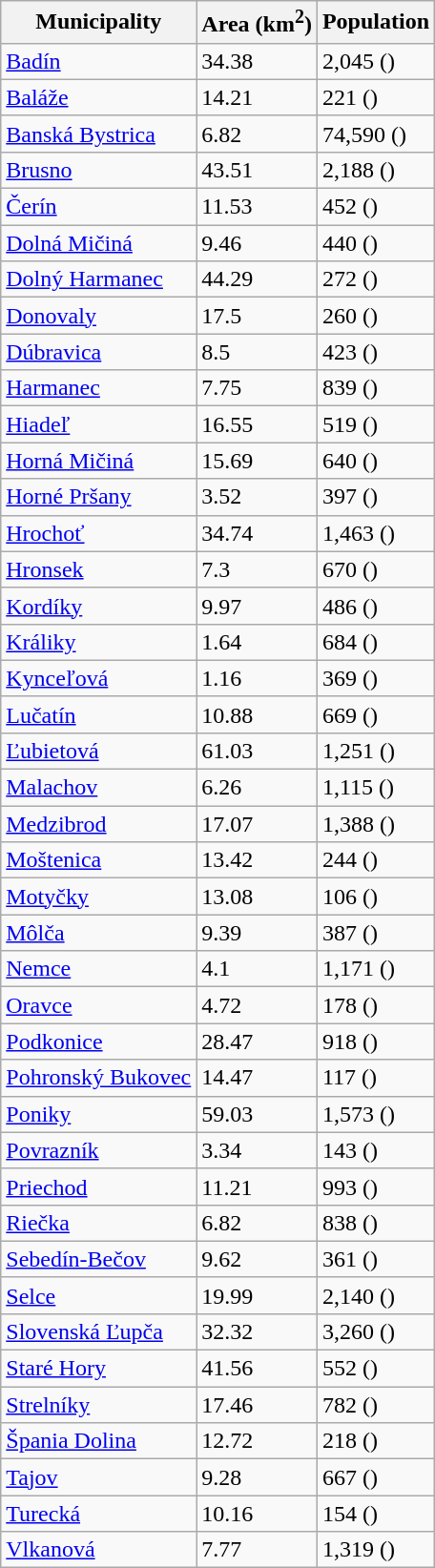<table class="wikitable sortable">
<tr>
<th>Municipality</th>
<th>Area (km<sup>2</sup>)</th>
<th>Population</th>
</tr>
<tr>
<td><a href='#'>Badín</a></td>
<td>34.38</td>
<td>2,045 ()</td>
</tr>
<tr>
<td><a href='#'>Baláže</a></td>
<td>14.21</td>
<td>221 ()</td>
</tr>
<tr>
<td><a href='#'>Banská Bystrica</a></td>
<td>6.82</td>
<td>74,590 ()</td>
</tr>
<tr>
<td><a href='#'>Brusno</a></td>
<td>43.51</td>
<td>2,188 ()</td>
</tr>
<tr>
<td><a href='#'>Čerín</a></td>
<td>11.53</td>
<td>452 ()</td>
</tr>
<tr>
<td><a href='#'>Dolná Mičiná</a></td>
<td>9.46</td>
<td>440 ()</td>
</tr>
<tr>
<td><a href='#'>Dolný Harmanec</a></td>
<td>44.29</td>
<td>272 ()</td>
</tr>
<tr>
<td><a href='#'>Donovaly</a></td>
<td>17.5</td>
<td>260 ()</td>
</tr>
<tr>
<td><a href='#'>Dúbravica</a></td>
<td>8.5</td>
<td>423 ()</td>
</tr>
<tr>
<td><a href='#'>Harmanec</a></td>
<td>7.75</td>
<td>839 ()</td>
</tr>
<tr>
<td><a href='#'>Hiadeľ</a></td>
<td>16.55</td>
<td>519 ()</td>
</tr>
<tr>
<td><a href='#'>Horná Mičiná</a></td>
<td>15.69</td>
<td>640 ()</td>
</tr>
<tr>
<td><a href='#'>Horné Pršany</a></td>
<td>3.52</td>
<td>397 ()</td>
</tr>
<tr>
<td><a href='#'>Hrochoť</a></td>
<td>34.74</td>
<td>1,463 ()</td>
</tr>
<tr>
<td><a href='#'>Hronsek</a></td>
<td>7.3</td>
<td>670 ()</td>
</tr>
<tr>
<td><a href='#'>Kordíky</a></td>
<td>9.97</td>
<td>486 ()</td>
</tr>
<tr>
<td><a href='#'>Králiky</a></td>
<td>1.64</td>
<td>684 ()</td>
</tr>
<tr>
<td><a href='#'>Kynceľová</a></td>
<td>1.16</td>
<td>369 ()</td>
</tr>
<tr>
<td><a href='#'>Lučatín</a></td>
<td>10.88</td>
<td>669 ()</td>
</tr>
<tr>
<td><a href='#'>Ľubietová</a></td>
<td>61.03</td>
<td>1,251 ()</td>
</tr>
<tr>
<td><a href='#'>Malachov</a></td>
<td>6.26</td>
<td>1,115 ()</td>
</tr>
<tr>
<td><a href='#'>Medzibrod</a></td>
<td>17.07</td>
<td>1,388 ()</td>
</tr>
<tr>
<td><a href='#'>Moštenica</a></td>
<td>13.42</td>
<td>244 ()</td>
</tr>
<tr>
<td><a href='#'>Motyčky</a></td>
<td>13.08</td>
<td>106 ()</td>
</tr>
<tr>
<td><a href='#'>Môlča</a></td>
<td>9.39</td>
<td>387 ()</td>
</tr>
<tr>
<td><a href='#'>Nemce</a></td>
<td>4.1</td>
<td>1,171 ()</td>
</tr>
<tr>
<td><a href='#'>Oravce</a></td>
<td>4.72</td>
<td>178 ()</td>
</tr>
<tr>
<td><a href='#'>Podkonice</a></td>
<td>28.47</td>
<td>918 ()</td>
</tr>
<tr>
<td><a href='#'>Pohronský Bukovec</a></td>
<td>14.47</td>
<td>117 ()</td>
</tr>
<tr>
<td><a href='#'>Poniky</a></td>
<td>59.03</td>
<td>1,573 ()</td>
</tr>
<tr>
<td><a href='#'>Povrazník</a></td>
<td>3.34</td>
<td>143 ()</td>
</tr>
<tr>
<td><a href='#'>Priechod</a></td>
<td>11.21</td>
<td>993 ()</td>
</tr>
<tr>
<td><a href='#'>Riečka</a></td>
<td>6.82</td>
<td>838 ()</td>
</tr>
<tr>
<td><a href='#'>Sebedín-Bečov</a></td>
<td>9.62</td>
<td>361 ()</td>
</tr>
<tr>
<td><a href='#'>Selce</a></td>
<td>19.99</td>
<td>2,140 ()</td>
</tr>
<tr>
<td><a href='#'>Slovenská Ľupča</a></td>
<td>32.32</td>
<td>3,260 ()</td>
</tr>
<tr>
<td><a href='#'>Staré Hory</a></td>
<td>41.56</td>
<td>552 ()</td>
</tr>
<tr>
<td><a href='#'>Strelníky</a></td>
<td>17.46</td>
<td>782 ()</td>
</tr>
<tr>
<td><a href='#'>Špania Dolina</a></td>
<td>12.72</td>
<td>218 ()</td>
</tr>
<tr>
<td><a href='#'>Tajov</a></td>
<td>9.28</td>
<td>667 ()</td>
</tr>
<tr>
<td><a href='#'>Turecká</a></td>
<td>10.16</td>
<td>154 ()</td>
</tr>
<tr>
<td><a href='#'>Vlkanová</a></td>
<td>7.77</td>
<td>1,319 ()</td>
</tr>
</table>
